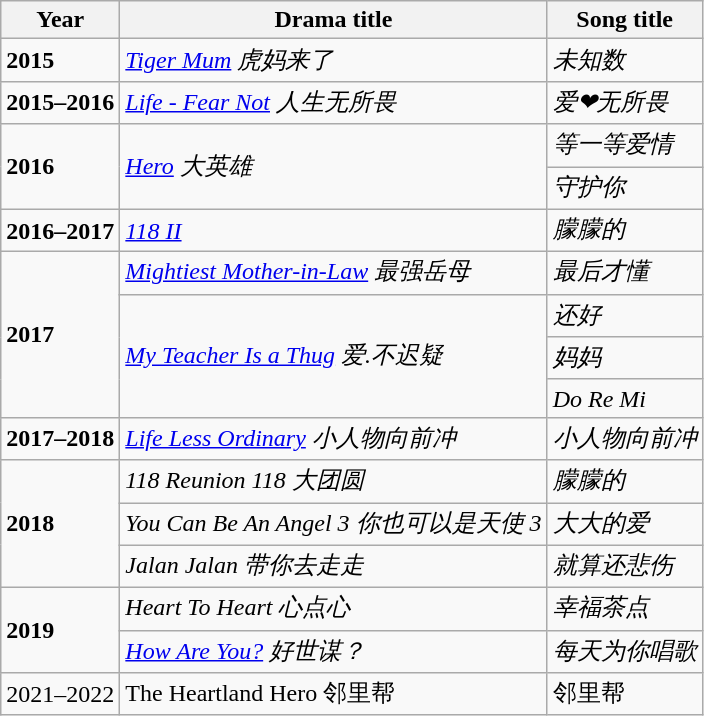<table class="wikitable sortable">
<tr>
<th>Year</th>
<th>Drama title</th>
<th>Song title</th>
</tr>
<tr>
<td rowspan="1"><strong>2015</strong></td>
<td><em><a href='#'>Tiger Mum</a> 虎妈来了</em></td>
<td><em>未知数</em></td>
</tr>
<tr>
<td rowspan="1"><strong>2015–2016</strong></td>
<td><em><a href='#'>Life - Fear Not</a> 人生无所畏</em></td>
<td><em>爱❤无所畏</em></td>
</tr>
<tr>
<td rowspan="2"><strong>2016</strong></td>
<td rowspan="2"><em><a href='#'>Hero</a> 大英雄</em></td>
<td><em>等一等爱情</em></td>
</tr>
<tr>
<td><em>守护你</em></td>
</tr>
<tr>
<td rowspan="1"><strong>2016–2017</strong></td>
<td><em><a href='#'>118 II</a></em></td>
<td><em>朦朦的</em></td>
</tr>
<tr>
<td rowspan="4"><strong>2017</strong></td>
<td><em><a href='#'>Mightiest Mother-in-Law</a> 最强岳母</em></td>
<td><em>最后才懂</em></td>
</tr>
<tr>
<td rowspan="3"><em><a href='#'>My Teacher Is a Thug</a> 爱.不迟疑</em></td>
<td><em>还好</em></td>
</tr>
<tr>
<td><em>妈妈</em></td>
</tr>
<tr>
<td><em>Do Re Mi</em></td>
</tr>
<tr>
<td rowspan="1"><strong>2017–2018</strong></td>
<td><em><a href='#'>Life Less Ordinary</a> 小人物向前冲</em></td>
<td><em>小人物向前冲</em></td>
</tr>
<tr>
<td rowspan="3"><strong>2018</strong></td>
<td><em>118 Reunion 118 大团圆</em></td>
<td><em>朦朦的</em></td>
</tr>
<tr>
<td><em>You Can Be An Angel 3 你也可以是天使 3</em></td>
<td><em>大大的爱</em></td>
</tr>
<tr>
<td><em>Jalan Jalan 带你去走走</em></td>
<td><em>就算还悲伤</em></td>
</tr>
<tr>
<td rowspan="2"><strong>2019</strong></td>
<td><em>Heart To Heart 心点心</em></td>
<td><em>幸福茶点</em></td>
</tr>
<tr>
<td><em><a href='#'>How Are You?</a> 好世谋？</em></td>
<td><em>每天为你唱歌</em></td>
</tr>
<tr>
<td>2021–2022</td>
<td>The Heartland Hero 邻里帮</td>
<td>邻里帮</td>
</tr>
</table>
